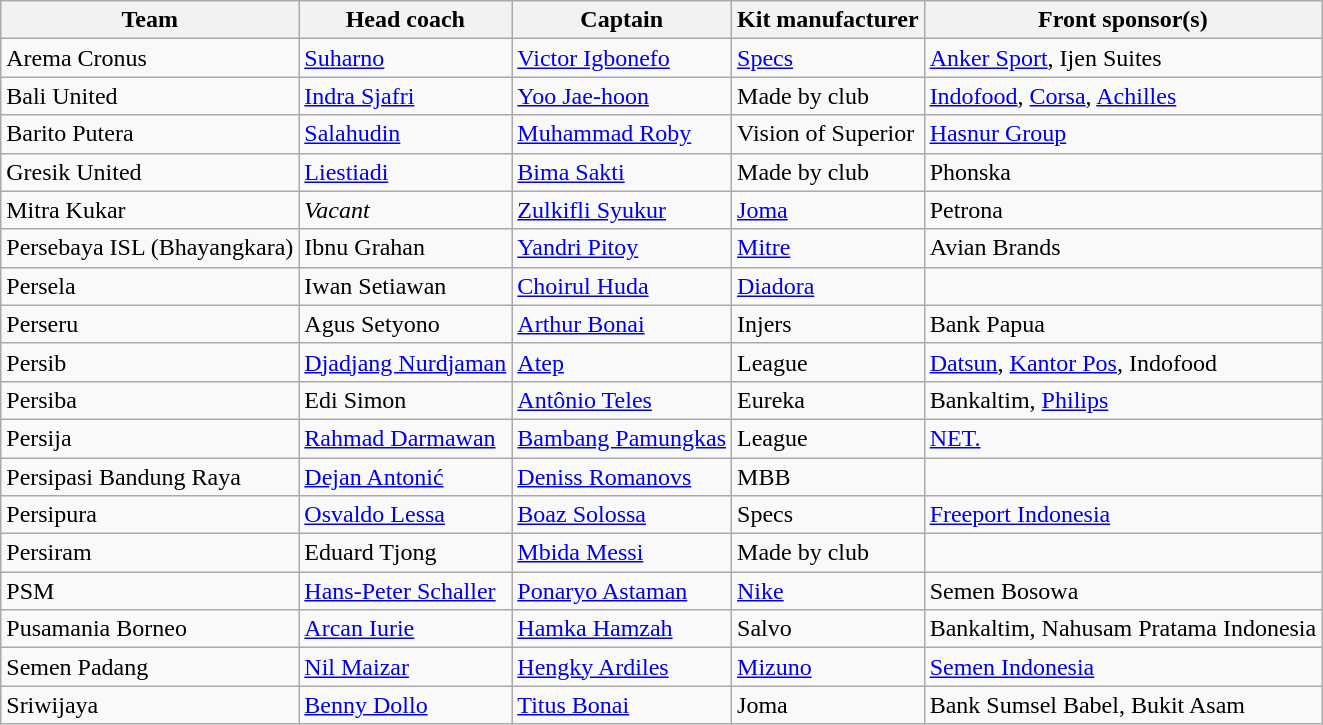<table class="wikitable sortable">
<tr>
<th>Team</th>
<th>Head coach</th>
<th>Captain</th>
<th class="nowrap">Kit manufacturer</th>
<th class="unsortable">Front sponsor(s)</th>
</tr>
<tr>
<td class="nowrap">Arema Cronus</td>
<td class="nowrap"> <a href='#'>Suharno</a></td>
<td class="nowrap"> <a href='#'>Victor Igbonefo</a></td>
<td class="nowrap"><a href='#'>Specs</a></td>
<td><a href='#'>Anker Sport</a>, Ijen Suites</td>
</tr>
<tr>
<td class="nowrap">Bali United</td>
<td class="nowrap"> <a href='#'>Indra Sjafri</a></td>
<td class="nowrap"> <a href='#'>Yoo Jae-hoon</a></td>
<td class="nowrap">Made by club</td>
<td><a href='#'>Indofood</a>, <a href='#'>Corsa</a>, <a href='#'>Achilles</a></td>
</tr>
<tr>
<td class="nowrap">Barito Putera</td>
<td class="nowrap"> <a href='#'>Salahudin</a></td>
<td class="nowrap"> <a href='#'>Muhammad Roby</a></td>
<td class="nowrap">Vision of Superior</td>
<td><a href='#'>Hasnur Group</a></td>
</tr>
<tr>
<td class="nowrap">Gresik United</td>
<td class="nowrap"> <a href='#'>Liestiadi</a></td>
<td class="nowrap"> <a href='#'>Bima Sakti</a></td>
<td class="nowrap">Made by club</td>
<td>Phonska</td>
</tr>
<tr>
<td class="nowrap">Mitra Kukar</td>
<td class="nowrap"><em>Vacant</em></td>
<td class="nowrap"> <a href='#'>Zulkifli Syukur</a></td>
<td class="nowrap"><a href='#'>Joma</a></td>
<td>Petrona</td>
</tr>
<tr>
<td class="nowrap">Persebaya ISL (Bhayangkara)</td>
<td class="nowrap"> Ibnu Grahan</td>
<td class="nowrap"> <a href='#'>Yandri Pitoy</a></td>
<td class="nowrap"><a href='#'>Mitre</a></td>
<td>Avian Brands</td>
</tr>
<tr>
<td class="nowrap">Persela</td>
<td class="nowrap"> Iwan Setiawan</td>
<td class="nowrap"> <a href='#'>Choirul Huda</a></td>
<td class="nowrap"><a href='#'>Diadora</a></td>
<td></td>
</tr>
<tr>
<td class="nowrap">Perseru</td>
<td class="nowrap"> Agus Setyono</td>
<td class="nowrap"> <a href='#'>Arthur Bonai</a></td>
<td class="nowrap">Injers</td>
<td>Bank Papua</td>
</tr>
<tr>
<td class="nowrap">Persib</td>
<td class="nowrap"> <a href='#'>Djadjang Nurdjaman</a></td>
<td class="nowrap"> <a href='#'>Atep</a></td>
<td class="nowrap">League</td>
<td><a href='#'>Datsun</a>, <a href='#'>Kantor Pos</a>, Indofood</td>
</tr>
<tr>
<td class="nowrap">Persiba</td>
<td class="nowrap"> Edi Simon</td>
<td class="nowrap"> <a href='#'>Antônio Teles</a></td>
<td class="nowrap">Eureka</td>
<td>Bankaltim, <a href='#'>Philips</a></td>
</tr>
<tr>
<td class="nowrap">Persija</td>
<td class="nowrap"> <a href='#'>Rahmad Darmawan</a></td>
<td class="nowrap"> <a href='#'>Bambang Pamungkas</a></td>
<td class="nowrap">League</td>
<td><a href='#'>NET.</a></td>
</tr>
<tr>
<td class="nowrap">Persipasi Bandung Raya</td>
<td class="nowrap"> <a href='#'>Dejan Antonić</a></td>
<td class="nowrap"> <a href='#'>Deniss Romanovs</a></td>
<td class="nowrap">MBB</td>
<td></td>
</tr>
<tr>
<td class="nowrap">Persipura</td>
<td class="nowrap"> <a href='#'>Osvaldo Lessa</a></td>
<td class="nowrap"> <a href='#'>Boaz Solossa</a></td>
<td class="nowrap">Specs</td>
<td><a href='#'>Freeport Indonesia</a></td>
</tr>
<tr>
<td class="nowrap">Persiram</td>
<td class="nowrap"> Eduard Tjong</td>
<td class="nowrap"> <a href='#'>Mbida Messi</a></td>
<td class="nowrap">Made by club</td>
<td></td>
</tr>
<tr>
<td class="nowrap">PSM</td>
<td class="nowrap"> <a href='#'>Hans-Peter Schaller</a></td>
<td class="nowrap"> <a href='#'>Ponaryo Astaman</a></td>
<td class="nowrap"><a href='#'>Nike</a></td>
<td>Semen Bosowa</td>
</tr>
<tr>
<td class="nowrap">Pusamania Borneo</td>
<td class="nowrap"> <a href='#'>Arcan Iurie</a></td>
<td class="nowrap"> <a href='#'>Hamka Hamzah</a></td>
<td class="nowrap">Salvo</td>
<td>Bankaltim, Nahusam Pratama Indonesia</td>
</tr>
<tr>
<td class="nowrap">Semen Padang</td>
<td class="nowrap"> <a href='#'>Nil Maizar</a></td>
<td class="nowrap"> <a href='#'>Hengky Ardiles</a></td>
<td class="nowrap"><a href='#'>Mizuno</a></td>
<td><a href='#'>Semen Indonesia</a></td>
</tr>
<tr>
<td class="nowrap">Sriwijaya</td>
<td class="nowrap"> <a href='#'>Benny Dollo</a></td>
<td class="nowrap"> <a href='#'>Titus Bonai</a></td>
<td class="nowrap">Joma</td>
<td>Bank Sumsel Babel, Bukit Asam</td>
</tr>
</table>
